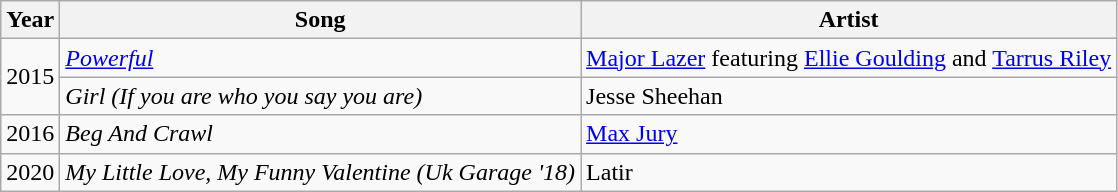<table class="wikitable plainrowheaders sortable">
<tr>
<th scope="col">Year</th>
<th scope="col">Song</th>
<th scope="col">Artist</th>
</tr>
<tr>
<td rowspan="2">2015</td>
<td><em><a href='#'>Powerful</a></em></td>
<td><a href='#'>Major Lazer</a> featuring <a href='#'>Ellie Goulding</a> and <a href='#'>Tarrus Riley</a></td>
</tr>
<tr>
<td><em>Girl (If you are who you say you are)</em></td>
<td>Jesse Sheehan</td>
</tr>
<tr>
<td>2016</td>
<td><em>Beg And Crawl</em></td>
<td><a href='#'>Max Jury</a></td>
</tr>
<tr>
<td>2020</td>
<td><em>My Little Love, My Funny Valentine (Uk Garage '18)</em></td>
<td>Latir</td>
</tr>
</table>
